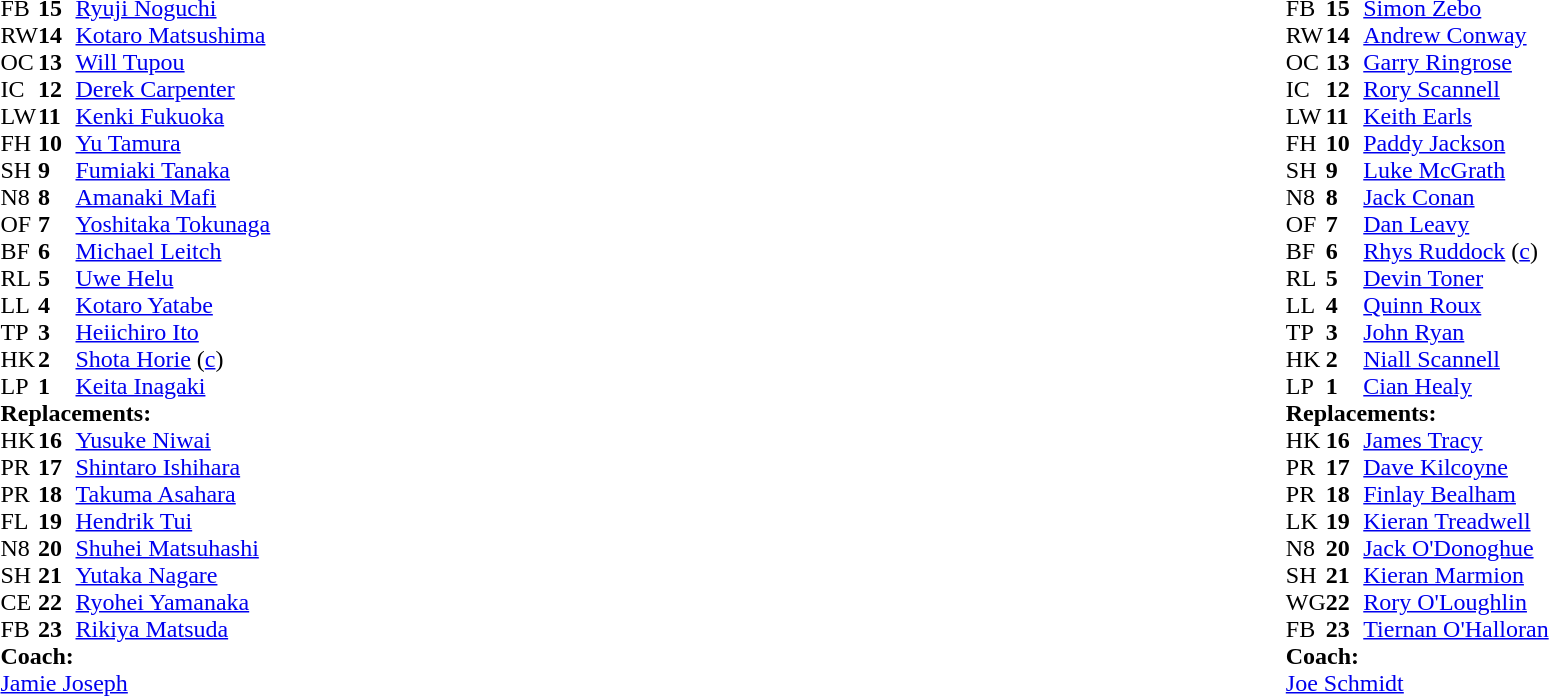<table style="width:100%;">
<tr>
<td style="vertical-align:top; width:50%"><br><table cellspacing="0" cellpadding="0">
<tr>
<th width="25"></th>
<th width="25"></th>
</tr>
<tr>
<td>FB</td>
<td><strong>15</strong></td>
<td><a href='#'>Ryuji Noguchi</a></td>
</tr>
<tr>
<td>RW</td>
<td><strong>14</strong></td>
<td><a href='#'>Kotaro Matsushima</a></td>
</tr>
<tr>
<td>OC</td>
<td><strong>13</strong></td>
<td><a href='#'>Will Tupou</a></td>
</tr>
<tr>
<td>IC</td>
<td><strong>12</strong></td>
<td><a href='#'>Derek Carpenter</a></td>
<td></td>
<td></td>
</tr>
<tr>
<td>LW</td>
<td><strong>11</strong></td>
<td><a href='#'>Kenki Fukuoka</a></td>
</tr>
<tr>
<td>FH</td>
<td><strong>10</strong></td>
<td><a href='#'>Yu Tamura</a></td>
<td></td>
<td></td>
</tr>
<tr>
<td>SH</td>
<td><strong>9</strong></td>
<td><a href='#'>Fumiaki Tanaka</a></td>
<td></td>
<td></td>
</tr>
<tr>
<td>N8</td>
<td><strong>8</strong></td>
<td><a href='#'>Amanaki Mafi</a></td>
<td></td>
<td></td>
</tr>
<tr>
<td>OF</td>
<td><strong>7</strong></td>
<td><a href='#'>Yoshitaka Tokunaga</a></td>
</tr>
<tr>
<td>BF</td>
<td><strong>6</strong></td>
<td><a href='#'>Michael Leitch</a></td>
</tr>
<tr>
<td>RL</td>
<td><strong>5</strong></td>
<td><a href='#'>Uwe Helu</a></td>
<td></td>
<td></td>
</tr>
<tr>
<td>LL</td>
<td><strong>4</strong></td>
<td><a href='#'>Kotaro Yatabe</a></td>
</tr>
<tr>
<td>TP</td>
<td><strong>3</strong></td>
<td><a href='#'>Heiichiro Ito</a></td>
<td></td>
<td></td>
</tr>
<tr>
<td>HK</td>
<td><strong>2</strong></td>
<td><a href='#'>Shota Horie</a> (<a href='#'>c</a>)</td>
<td></td>
<td></td>
</tr>
<tr>
<td>LP</td>
<td><strong>1</strong></td>
<td><a href='#'>Keita Inagaki</a></td>
<td></td>
<td></td>
</tr>
<tr>
<td colspan=3><strong>Replacements:</strong></td>
</tr>
<tr>
<td>HK</td>
<td><strong>16</strong></td>
<td><a href='#'>Yusuke Niwai</a></td>
<td></td>
<td></td>
</tr>
<tr>
<td>PR</td>
<td><strong>17</strong></td>
<td><a href='#'>Shintaro Ishihara</a></td>
<td></td>
<td></td>
</tr>
<tr>
<td>PR</td>
<td><strong>18</strong></td>
<td><a href='#'>Takuma Asahara</a></td>
<td></td>
<td></td>
</tr>
<tr>
<td>FL</td>
<td><strong>19</strong></td>
<td><a href='#'>Hendrik Tui</a></td>
<td></td>
<td></td>
</tr>
<tr>
<td>N8</td>
<td><strong>20</strong></td>
<td><a href='#'>Shuhei Matsuhashi</a></td>
<td></td>
<td></td>
</tr>
<tr>
<td>SH</td>
<td><strong>21</strong></td>
<td><a href='#'>Yutaka Nagare</a></td>
<td></td>
<td></td>
</tr>
<tr>
<td>CE</td>
<td><strong>22</strong></td>
<td><a href='#'>Ryohei Yamanaka</a></td>
<td></td>
<td></td>
</tr>
<tr>
<td>FB</td>
<td><strong>23</strong></td>
<td><a href='#'>Rikiya Matsuda</a></td>
<td></td>
<td></td>
</tr>
<tr>
<td colspan=3><strong>Coach:</strong></td>
</tr>
<tr>
<td colspan="4"> <a href='#'>Jamie Joseph</a></td>
</tr>
</table>
</td>
<td style="vertical-align:top; width:50%"><br><table cellspacing="0" cellpadding="0" style="margin:auto">
<tr>
<th width="25"></th>
<th width="25"></th>
</tr>
<tr>
<td>FB</td>
<td><strong>15</strong></td>
<td><a href='#'>Simon Zebo</a></td>
<td></td>
<td></td>
</tr>
<tr>
<td>RW</td>
<td><strong>14</strong></td>
<td><a href='#'>Andrew Conway</a></td>
<td></td>
</tr>
<tr>
<td>OC</td>
<td><strong>13</strong></td>
<td><a href='#'>Garry Ringrose</a></td>
<td></td>
<td></td>
</tr>
<tr>
<td>IC</td>
<td><strong>12</strong></td>
<td><a href='#'>Rory Scannell</a></td>
</tr>
<tr>
<td>LW</td>
<td><strong>11</strong></td>
<td><a href='#'>Keith Earls</a></td>
</tr>
<tr>
<td>FH</td>
<td><strong>10</strong></td>
<td><a href='#'>Paddy Jackson</a></td>
<td></td>
<td></td>
</tr>
<tr>
<td>SH</td>
<td><strong>9</strong></td>
<td><a href='#'>Luke McGrath</a></td>
<td></td>
<td></td>
</tr>
<tr>
<td>N8</td>
<td><strong>8</strong></td>
<td><a href='#'>Jack Conan</a></td>
<td></td>
<td></td>
</tr>
<tr>
<td>OF</td>
<td><strong>7</strong></td>
<td><a href='#'>Dan Leavy</a></td>
<td></td>
<td></td>
<td></td>
</tr>
<tr>
<td>BF</td>
<td><strong>6</strong></td>
<td><a href='#'>Rhys Ruddock</a> (<a href='#'>c</a>)</td>
<td></td>
<td></td>
<td></td>
<td></td>
<td></td>
</tr>
<tr>
<td>RL</td>
<td><strong>5</strong></td>
<td><a href='#'>Devin Toner</a></td>
<td></td>
<td></td>
</tr>
<tr>
<td>LL</td>
<td><strong>4</strong></td>
<td><a href='#'>Quinn Roux</a></td>
</tr>
<tr>
<td>TP</td>
<td><strong>3</strong></td>
<td><a href='#'>John Ryan</a></td>
<td></td>
<td></td>
<td></td>
</tr>
<tr>
<td>HK</td>
<td><strong>2</strong></td>
<td><a href='#'>Niall Scannell</a></td>
<td></td>
<td></td>
</tr>
<tr>
<td>LP</td>
<td><strong>1</strong></td>
<td><a href='#'>Cian Healy</a></td>
<td></td>
<td></td>
</tr>
<tr>
<td colspan=3><strong>Replacements:</strong></td>
</tr>
<tr>
<td>HK</td>
<td><strong>16</strong></td>
<td><a href='#'>James Tracy</a></td>
<td></td>
<td></td>
</tr>
<tr>
<td>PR</td>
<td><strong>17</strong></td>
<td><a href='#'>Dave Kilcoyne</a></td>
<td></td>
<td></td>
</tr>
<tr>
<td>PR</td>
<td><strong>18</strong></td>
<td><a href='#'>Finlay Bealham</a></td>
<td></td>
<td></td>
<td></td>
</tr>
<tr>
<td>LK</td>
<td><strong>19</strong></td>
<td><a href='#'>Kieran Treadwell</a></td>
<td></td>
<td></td>
</tr>
<tr>
<td>N8</td>
<td><strong>20</strong></td>
<td><a href='#'>Jack O'Donoghue</a></td>
<td></td>
<td></td>
<td></td>
<td></td>
<td></td>
<td></td>
</tr>
<tr>
<td>SH</td>
<td><strong>21</strong></td>
<td><a href='#'>Kieran Marmion</a></td>
<td></td>
<td></td>
</tr>
<tr>
<td>WG</td>
<td><strong>22</strong></td>
<td><a href='#'>Rory O'Loughlin</a></td>
<td></td>
<td></td>
</tr>
<tr>
<td>FB</td>
<td><strong>23</strong></td>
<td><a href='#'>Tiernan O'Halloran</a></td>
<td></td>
<td></td>
</tr>
<tr>
<td colspan=3><strong>Coach:</strong></td>
</tr>
<tr>
<td colspan="4"> <a href='#'>Joe Schmidt</a></td>
</tr>
</table>
</td>
</tr>
</table>
